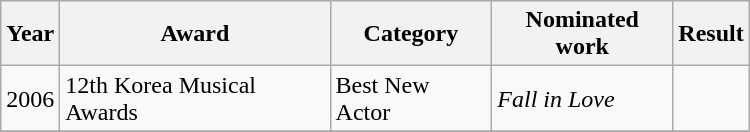<table class="wikitable" style="width:500px">
<tr>
<th width=10>Year</th>
<th>Award</th>
<th>Category</th>
<th>Nominated work</th>
<th>Result</th>
</tr>
<tr>
<td>2006</td>
<td>12th Korea Musical Awards</td>
<td>Best New Actor</td>
<td><em>Fall in Love</em></td>
<td></td>
</tr>
<tr>
</tr>
</table>
